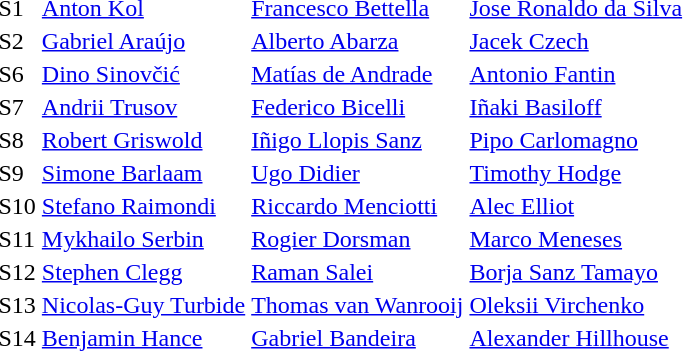<table>
<tr>
<td>S1</td>
<td><a href='#'>Anton Kol</a><br></td>
<td><a href='#'>Francesco Bettella</a><br></td>
<td><a href='#'>Jose Ronaldo da Silva</a><br></td>
</tr>
<tr>
<td>S2</td>
<td><a href='#'>Gabriel Araújo</a><br></td>
<td><a href='#'>Alberto Abarza</a><br></td>
<td><a href='#'>Jacek Czech</a><br></td>
</tr>
<tr>
<td>S6</td>
<td><a href='#'>Dino Sinovčić</a><br></td>
<td><a href='#'>Matías de Andrade</a><br></td>
<td><a href='#'>Antonio Fantin</a><br></td>
</tr>
<tr>
<td>S7</td>
<td><a href='#'>Andrii Trusov</a><br></td>
<td><a href='#'>Federico Bicelli</a><br></td>
<td><a href='#'>Iñaki Basiloff</a><br></td>
</tr>
<tr>
<td>S8</td>
<td><a href='#'>Robert Griswold</a><br></td>
<td><a href='#'>Iñigo Llopis Sanz</a><br></td>
<td><a href='#'>Pipo Carlomagno</a><br></td>
</tr>
<tr>
<td>S9</td>
<td><a href='#'>Simone Barlaam</a><br></td>
<td><a href='#'>Ugo Didier</a><br></td>
<td><a href='#'>Timothy Hodge</a><br></td>
</tr>
<tr>
<td>S10</td>
<td><a href='#'>Stefano Raimondi</a><br></td>
<td><a href='#'>Riccardo Menciotti</a><br></td>
<td><a href='#'>Alec Elliot</a><br></td>
</tr>
<tr>
<td>S11</td>
<td><a href='#'>Mykhailo Serbin</a><br></td>
<td><a href='#'>Rogier Dorsman</a><br></td>
<td><a href='#'>Marco Meneses</a><br></td>
</tr>
<tr>
<td>S12</td>
<td><a href='#'>Stephen Clegg</a><br></td>
<td><a href='#'>Raman Salei</a><br></td>
<td><a href='#'>Borja Sanz Tamayo</a><br></td>
</tr>
<tr>
<td>S13</td>
<td><a href='#'>Nicolas-Guy Turbide</a><br></td>
<td><a href='#'>Thomas van Wanrooij</a><br></td>
<td><a href='#'>Oleksii Virchenko</a><br></td>
</tr>
<tr>
<td>S14</td>
<td><a href='#'>Benjamin Hance</a><br></td>
<td><a href='#'>Gabriel Bandeira</a><br></td>
<td><a href='#'>Alexander Hillhouse</a><br></td>
</tr>
</table>
